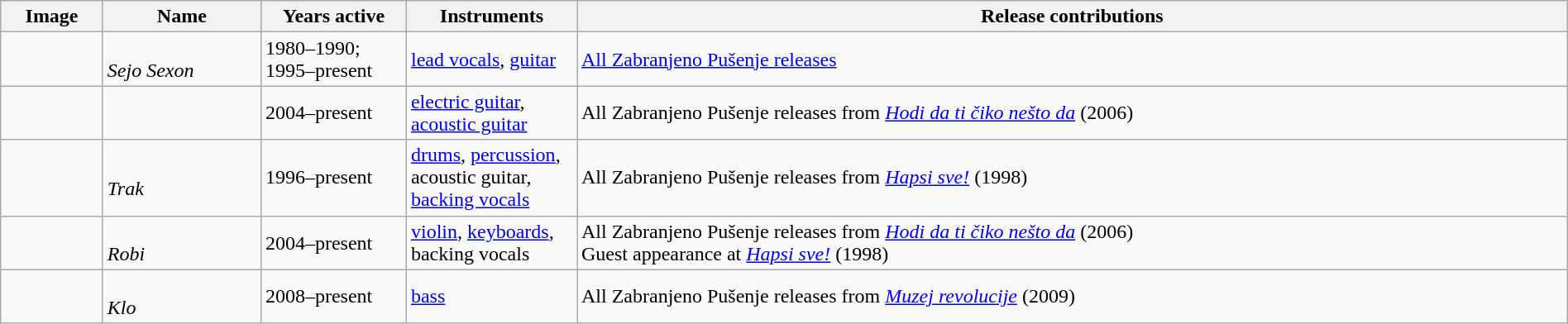<table class="wikitable sortable" width=100%>
<tr>
<th class="unsortable" width="75px">Image</th>
<th width="120">Name</th>
<th width="110">Years active</th>
<th width="130">Instruments</th>
<th class="unsortable">Release contributions</th>
</tr>
<tr>
<td></td>
<td><br><em>Sejo Sexon</em></td>
<td>1980–1990;<br>1995–present</td>
<td><a href='#'>lead vocals</a>, <a href='#'>guitar</a></td>
<td><a href='#'>All Zabranjeno Pušenje releases</a></td>
</tr>
<tr>
<td></td>
<td></td>
<td>2004–present</td>
<td><a href='#'>electric guitar</a>, <a href='#'>acoustic guitar</a></td>
<td>All Zabranjeno Pušenje releases from <em><a href='#'>Hodi da ti čiko nešto da</a></em> (2006)</td>
</tr>
<tr>
<td></td>
<td><br><em>Trak</em></td>
<td>1996–present</td>
<td><a href='#'>drums</a>, <a href='#'>percussion</a>, acoustic guitar, <a href='#'>backing vocals</a></td>
<td>All Zabranjeno Pušenje releases from <em><a href='#'>Hapsi sve!</a></em> (1998)</td>
</tr>
<tr>
<td></td>
<td><br><em>Robi</em></td>
<td>2004–present</td>
<td><a href='#'>violin</a>, <a href='#'>keyboards</a>, backing vocals</td>
<td>All Zabranjeno Pušenje releases from <em><a href='#'>Hodi da ti čiko nešto da</a></em> (2006)<br>Guest appearance at <em><a href='#'>Hapsi sve!</a></em> (1998)</td>
</tr>
<tr>
<td></td>
<td><br><em>Klo</em></td>
<td>2008–present</td>
<td><a href='#'>bass</a></td>
<td>All Zabranjeno Pušenje releases from <em><a href='#'>Muzej revolucije</a></em> (2009)</td>
</tr>
</table>
